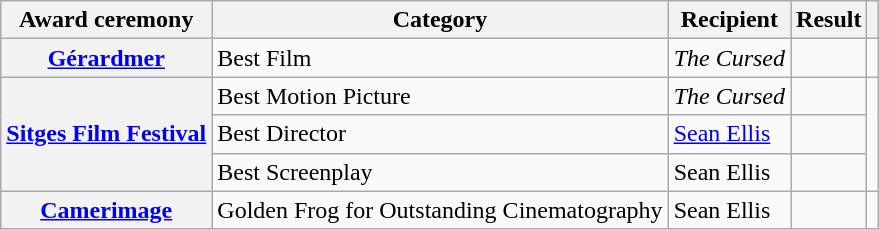<table class="wikitable plainrowheaders sortable">
<tr>
<th scope="col">Award ceremony</th>
<th scope="col">Category</th>
<th scope="col">Recipient</th>
<th scope="col">Result</th>
<th scope="col" class="unsortable"></th>
</tr>
<tr>
<th scope="row" rowspan=1><a href='#'>Gérardmer</a></th>
<td>Best Film</td>
<td><em>The Cursed</em></td>
<td></td>
<td></td>
</tr>
<tr>
<th scope="row" rowspan=3><a href='#'>Sitges Film Festival</a></th>
<td>Best Motion Picture</td>
<td><em>The Cursed</em></td>
<td></td>
<td rowspan="3"></td>
</tr>
<tr>
<td>Best Director</td>
<td><a href='#'>Sean Ellis</a></td>
<td></td>
</tr>
<tr>
<td>Best Screenplay</td>
<td>Sean Ellis</td>
<td></td>
</tr>
<tr>
<th scope="row"><a href='#'>Camerimage</a></th>
<td>Golden Frog for Outstanding Cinematography</td>
<td>Sean Ellis</td>
<td></td>
<td></td>
</tr>
</table>
